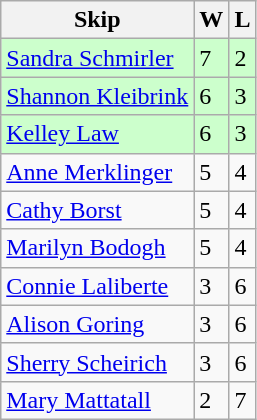<table class="wikitable">
<tr>
<th>Skip</th>
<th>W</th>
<th>L</th>
</tr>
<tr bgcolor="#ccffcc">
<td> <a href='#'>Sandra Schmirler</a></td>
<td>7</td>
<td>2</td>
</tr>
<tr bgcolor="#ccffcc">
<td> <a href='#'>Shannon Kleibrink</a></td>
<td>6</td>
<td>3</td>
</tr>
<tr bgcolor="#ccffcc">
<td> <a href='#'>Kelley Law</a></td>
<td>6</td>
<td>3</td>
</tr>
<tr>
<td> <a href='#'>Anne Merklinger</a></td>
<td>5</td>
<td>4</td>
</tr>
<tr>
<td> <a href='#'>Cathy Borst</a></td>
<td>5</td>
<td>4</td>
</tr>
<tr>
<td> <a href='#'>Marilyn Bodogh</a></td>
<td>5</td>
<td>4</td>
</tr>
<tr>
<td> <a href='#'>Connie Laliberte</a></td>
<td>3</td>
<td>6</td>
</tr>
<tr>
<td> <a href='#'>Alison Goring</a></td>
<td>3</td>
<td>6</td>
</tr>
<tr>
<td> <a href='#'>Sherry Scheirich</a></td>
<td>3</td>
<td>6</td>
</tr>
<tr>
<td> <a href='#'>Mary Mattatall</a></td>
<td>2</td>
<td>7</td>
</tr>
</table>
